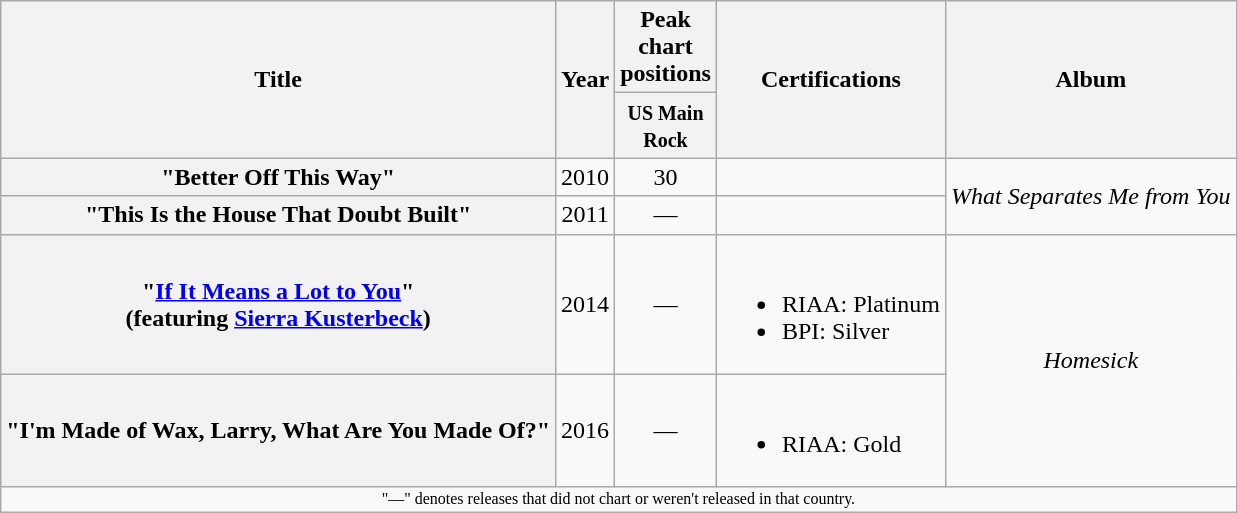<table class="wikitable plainrowheaders" style="text-align:center;">
<tr>
<th rowspan="2" scope="col">Title</th>
<th rowspan="2" scope="col">Year</th>
<th scope="col">Peak chart positions</th>
<th rowspan="2" scope=col>Certifications</th>
<th rowspan="2" scope="col">Album</th>
</tr>
<tr>
<th style="width:30px;"><small>US Main<br>Rock<br></small></th>
</tr>
<tr>
<th scope="row">"Better Off This Way"</th>
<td>2010</td>
<td>30</td>
<td style="text-align:left;"></td>
<td rowspan="2" style="text-align:center;"><em>What Separates Me from You</em></td>
</tr>
<tr>
<th scope="row">"This Is the House That Doubt Built"</th>
<td>2011</td>
<td>—</td>
<td style="text-align:left;"></td>
</tr>
<tr>
<th scope="row">"<a href='#'>If It Means a Lot to You</a>"<br><span>(featuring <a href='#'>Sierra Kusterbeck</a>)</span></th>
<td>2014</td>
<td>—</td>
<td style="text-align:left;"><br><ul><li>RIAA: Platinum</li><li>BPI: Silver</li></ul></td>
<td rowspan="2"><em>Homesick</em></td>
</tr>
<tr>
<th scope="row">"I'm Made of Wax, Larry, What Are You Made Of?"</th>
<td>2016</td>
<td>—</td>
<td style="text-align:left;"><br><ul><li>RIAA: Gold</li></ul></td>
</tr>
<tr>
<td colspan="7" style="text-align:center; font-size:8pt;">"—" denotes releases that did not chart or weren't released in that country.</td>
</tr>
</table>
